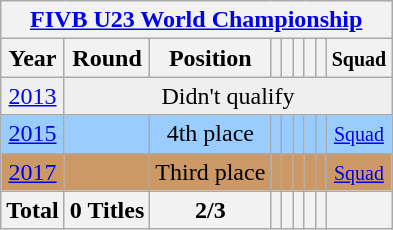<table class="wikitable" style="text-align: center;">
<tr>
<th colspan=9><a href='#'>FIVB U23 World Championship</a>  </th>
</tr>
<tr>
<th>Year</th>
<th>Round</th>
<th>Position</th>
<th></th>
<th></th>
<th></th>
<th></th>
<th></th>
<th><small>Squad</small></th>
</tr>
<tr bgcolor="efefef">
<td> <a href='#'>2013</a></td>
<td colspan=9>Didn't qualify</td>
</tr>
<tr bgcolor=9acdff>
<td> <a href='#'>2015</a></td>
<td></td>
<td>4th place</td>
<td></td>
<td></td>
<td></td>
<td></td>
<td></td>
<td><small><a href='#'>Squad</a></small></td>
</tr>
<tr bgcolor=cc9966>
<td> <a href='#'>2017</a></td>
<td></td>
<td>Third place</td>
<td></td>
<td></td>
<td></td>
<td></td>
<td></td>
<td><small><a href='#'>Squad</a></small></td>
</tr>
<tr>
<th>Total</th>
<th>0 Titles</th>
<th>2/3</th>
<th></th>
<th></th>
<th></th>
<th></th>
<th></th>
<th></th>
</tr>
</table>
